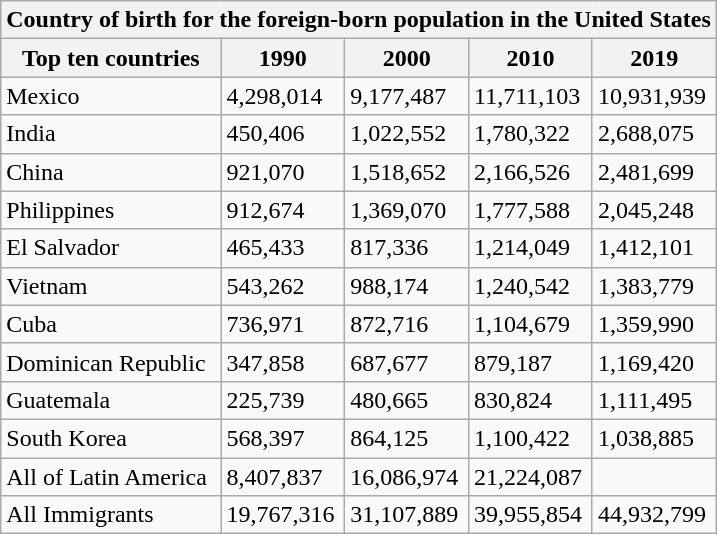<table class="wikitable">
<tr>
<th colspan="5">Country of birth for the foreign-born population in the United States</th>
</tr>
<tr>
<th scope="col">Top ten countries</th>
<th scope="col">1990</th>
<th scope="col">2000</th>
<th scope="col">2010</th>
<th scope="col">2019</th>
</tr>
<tr>
<td>Mexico</td>
<td>4,298,014</td>
<td>9,177,487</td>
<td>11,711,103</td>
<td>10,931,939</td>
</tr>
<tr>
<td>India</td>
<td>450,406</td>
<td>1,022,552</td>
<td>1,780,322</td>
<td>2,688,075</td>
</tr>
<tr>
<td>China</td>
<td>921,070</td>
<td>1,518,652</td>
<td>2,166,526</td>
<td>2,481,699</td>
</tr>
<tr>
<td>Philippines</td>
<td>912,674</td>
<td>1,369,070</td>
<td>1,777,588</td>
<td>2,045,248</td>
</tr>
<tr>
<td>El Salvador</td>
<td>465,433</td>
<td>817,336</td>
<td>1,214,049</td>
<td>1,412,101</td>
</tr>
<tr>
<td>Vietnam</td>
<td>543,262</td>
<td>988,174</td>
<td>1,240,542</td>
<td>1,383,779</td>
</tr>
<tr>
<td>Cuba</td>
<td>736,971</td>
<td>872,716</td>
<td>1,104,679</td>
<td>1,359,990</td>
</tr>
<tr>
<td>Dominican Republic</td>
<td>347,858</td>
<td>687,677</td>
<td>879,187</td>
<td>1,169,420</td>
</tr>
<tr>
<td>Guatemala</td>
<td>225,739</td>
<td>480,665</td>
<td>830,824</td>
<td>1,111,495</td>
</tr>
<tr>
<td>South Korea</td>
<td>568,397</td>
<td>864,125</td>
<td>1,100,422</td>
<td>1,038,885</td>
</tr>
<tr>
<td>All of Latin America</td>
<td>8,407,837</td>
<td>16,086,974</td>
<td>21,224,087</td>
<td></td>
</tr>
<tr>
<td>All Immigrants</td>
<td>19,767,316</td>
<td>31,107,889</td>
<td>39,955,854</td>
<td>44,932,799</td>
</tr>
</table>
